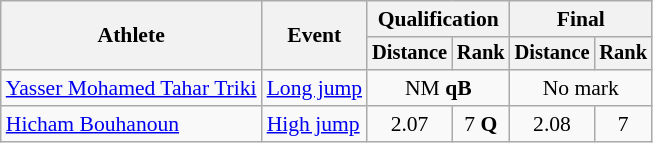<table class="wikitable" style="font-size:90%">
<tr>
<th rowspan=2>Athlete</th>
<th rowspan=2>Event</th>
<th colspan=2>Qualification</th>
<th colspan=2>Final</th>
</tr>
<tr style="font-size:95%">
<th>Distance</th>
<th>Rank</th>
<th>Distance</th>
<th>Rank</th>
</tr>
<tr align=center>
<td align=left><a href='#'>Yasser Mohamed Tahar Triki</a></td>
<td align=left><a href='#'>Long jump</a></td>
<td colspan=2>NM <strong>qB</strong></td>
<td colspan=2>No mark</td>
</tr>
<tr align=center>
<td align=left><a href='#'>Hicham Bouhanoun</a></td>
<td align=left><a href='#'>High jump</a></td>
<td>2.07</td>
<td>7 <strong>Q</strong></td>
<td>2.08</td>
<td>7</td>
</tr>
</table>
